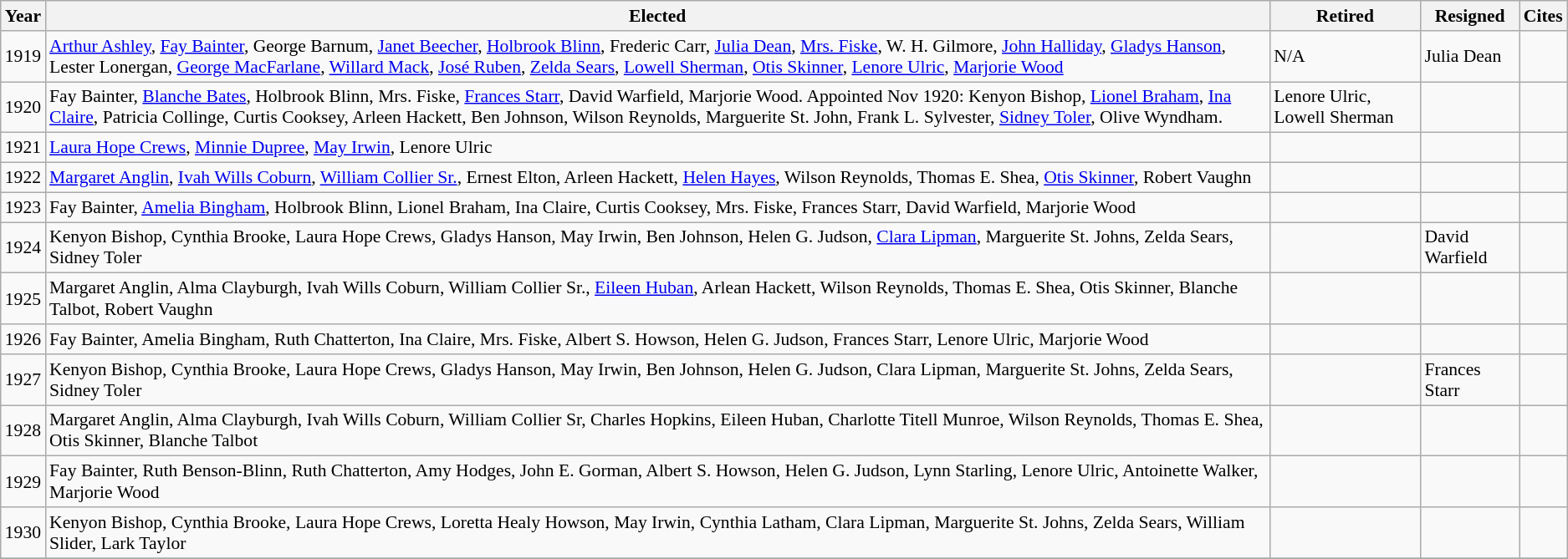<table class="wikitable sortable plainrowheaders" style="font-size: 90%">
<tr>
<th scope="col">Year</th>
<th scope="col">Elected</th>
<th scope="col">Retired</th>
<th scope="col">Resigned</th>
<th scope="col">Cites</th>
</tr>
<tr>
<td>1919</td>
<td><a href='#'>Arthur Ashley</a>, <a href='#'>Fay Bainter</a>, George Barnum, <a href='#'>Janet Beecher</a>, <a href='#'>Holbrook Blinn</a>, Frederic Carr, <a href='#'>Julia Dean</a>, <a href='#'>Mrs. Fiske</a>, W. H. Gilmore, <a href='#'>John Halliday</a>, <a href='#'>Gladys Hanson</a>, Lester Lonergan, <a href='#'>George MacFarlane</a>, <a href='#'>Willard Mack</a>, <a href='#'>José Ruben</a>, <a href='#'>Zelda Sears</a>, <a href='#'>Lowell Sherman</a>, <a href='#'>Otis Skinner</a>, <a href='#'>Lenore Ulric</a>, <a href='#'>Marjorie Wood</a></td>
<td>N/A</td>
<td>Julia Dean</td>
<td></td>
</tr>
<tr>
<td>1920</td>
<td>Fay Bainter, <a href='#'>Blanche Bates</a>, Holbrook Blinn, Mrs. Fiske, <a href='#'>Frances Starr</a>, David Warfield, Marjorie Wood. Appointed Nov 1920: Kenyon Bishop, <a href='#'>Lionel Braham</a>, <a href='#'>Ina Claire</a>, Patricia Collinge, Curtis Cooksey, Arleen Hackett, Ben Johnson, Wilson Reynolds, Marguerite St. John, Frank L. Sylvester, <a href='#'>Sidney Toler</a>, Olive Wyndham.</td>
<td>Lenore Ulric, Lowell Sherman</td>
<td></td>
<td></td>
</tr>
<tr>
<td>1921</td>
<td><a href='#'>Laura Hope Crews</a>, <a href='#'>Minnie Dupree</a>, <a href='#'>May Irwin</a>, Lenore Ulric</td>
<td></td>
<td></td>
<td></td>
</tr>
<tr>
<td>1922</td>
<td><a href='#'>Margaret Anglin</a>, <a href='#'>Ivah Wills Coburn</a>, <a href='#'>William Collier Sr.</a>, Ernest Elton, Arleen Hackett, <a href='#'>Helen Hayes</a>, Wilson Reynolds, Thomas E. Shea, <a href='#'>Otis Skinner</a>, Robert Vaughn</td>
<td></td>
<td></td>
<td></td>
</tr>
<tr>
<td>1923</td>
<td>Fay Bainter, <a href='#'>Amelia Bingham</a>, Holbrook Blinn, Lionel Braham, Ina Claire, Curtis Cooksey, Mrs. Fiske, Frances Starr, David Warfield, Marjorie Wood</td>
<td></td>
<td></td>
<td></td>
</tr>
<tr>
<td>1924</td>
<td>Kenyon Bishop, Cynthia Brooke, Laura Hope Crews, Gladys Hanson, May Irwin, Ben Johnson, Helen G. Judson, <a href='#'>Clara Lipman</a>, Marguerite St. Johns, Zelda Sears, Sidney Toler</td>
<td></td>
<td>David Warfield</td>
<td></td>
</tr>
<tr>
<td>1925</td>
<td>Margaret Anglin, Alma Clayburgh, Ivah Wills Coburn, William Collier Sr., <a href='#'>Eileen Huban</a>, Arlean Hackett, Wilson Reynolds, Thomas E. Shea, Otis Skinner, Blanche Talbot, Robert Vaughn</td>
<td></td>
<td></td>
<td></td>
</tr>
<tr>
<td>1926</td>
<td>Fay Bainter, Amelia Bingham, Ruth Chatterton, Ina Claire, Mrs. Fiske, Albert S. Howson, Helen G. Judson, Frances Starr, Lenore Ulric, Marjorie Wood</td>
<td></td>
<td></td>
<td></td>
</tr>
<tr>
<td>1927</td>
<td>Kenyon Bishop, Cynthia Brooke, Laura Hope Crews, Gladys Hanson, May Irwin, Ben Johnson, Helen G. Judson, Clara Lipman, Marguerite St. Johns, Zelda Sears, Sidney Toler</td>
<td></td>
<td>Frances Starr</td>
<td></td>
</tr>
<tr>
<td>1928</td>
<td>Margaret Anglin, Alma Clayburgh, Ivah Wills Coburn, William Collier Sr, Charles Hopkins, Eileen Huban, Charlotte Titell Munroe, Wilson Reynolds, Thomas E. Shea, Otis Skinner, Blanche Talbot</td>
<td></td>
<td></td>
<td></td>
</tr>
<tr>
<td>1929</td>
<td>Fay Bainter, Ruth Benson-Blinn, Ruth Chatterton, Amy Hodges, John E. Gorman, Albert S. Howson, Helen G. Judson, Lynn Starling, Lenore Ulric, Antoinette Walker, Marjorie Wood</td>
<td></td>
<td></td>
<td></td>
</tr>
<tr>
<td>1930</td>
<td>Kenyon Bishop, Cynthia Brooke, Laura Hope Crews, Loretta Healy Howson, May Irwin, Cynthia Latham, Clara Lipman, Marguerite St. Johns, Zelda Sears, William Slider, Lark Taylor</td>
<td></td>
<td></td>
<td></td>
</tr>
<tr>
</tr>
</table>
